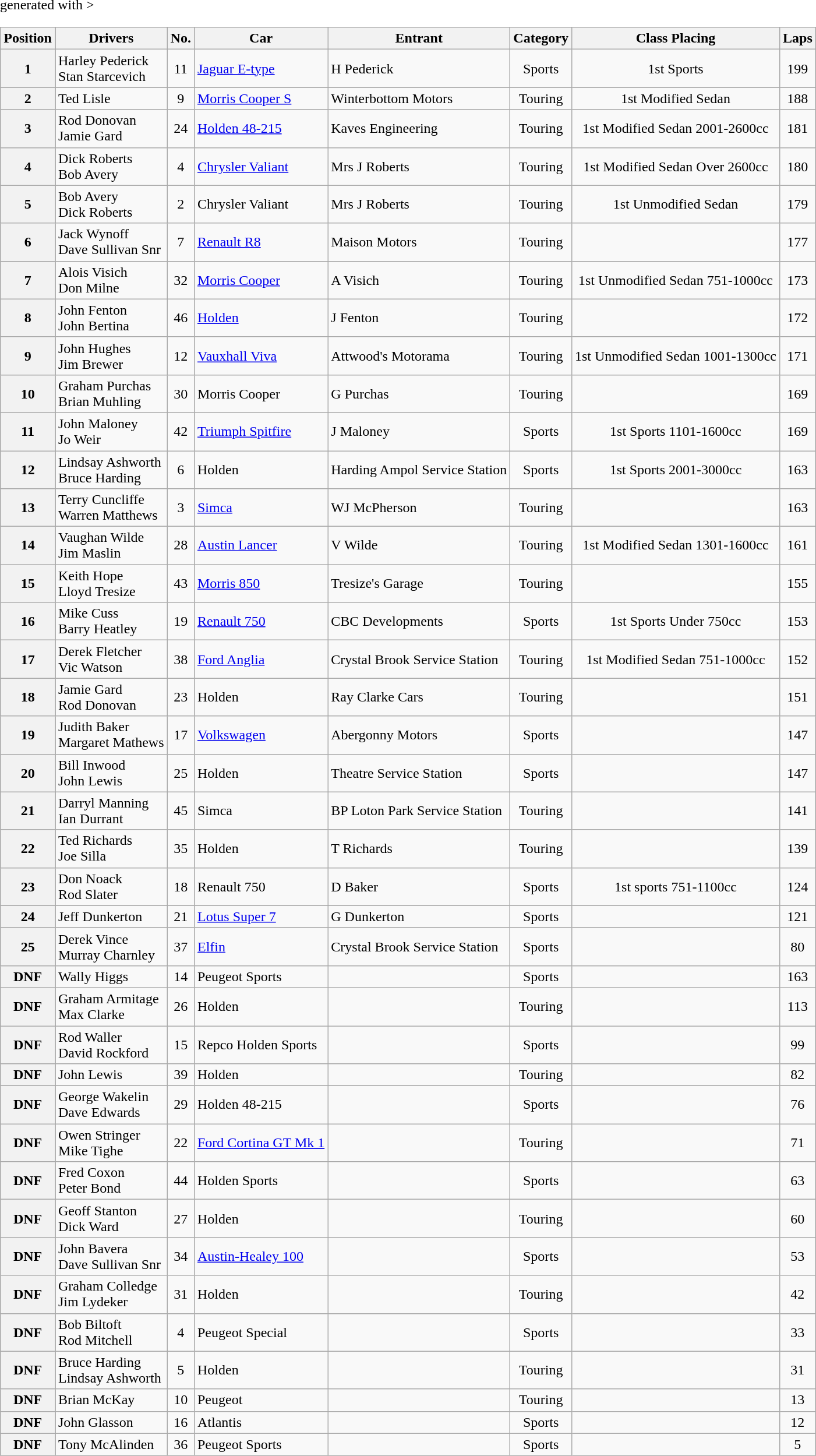<table class="wikitable" border="1" <hiddentext>generated with >
<tr>
<th>Position</th>
<th>Drivers</th>
<th>No.</th>
<th>Car</th>
<th>Entrant</th>
<th>Category</th>
<th>Class Placing</th>
<th>Laps</th>
</tr>
<tr>
<th>1</th>
<td>Harley Pederick<br>Stan Starcevich</td>
<td align="center">11</td>
<td><a href='#'>Jaguar E-type</a></td>
<td>H Pederick</td>
<td align="center">Sports</td>
<td align="center">1st Sports</td>
<td align="center">199</td>
</tr>
<tr>
<th>2</th>
<td>Ted Lisle</td>
<td align="center">9</td>
<td><a href='#'>Morris Cooper S</a></td>
<td>Winterbottom Motors</td>
<td align="center">Touring</td>
<td align="center">1st Modified Sedan</td>
<td align="center">188</td>
</tr>
<tr>
<th>3</th>
<td>Rod Donovan<br>Jamie Gard</td>
<td align="center">24</td>
<td><a href='#'>Holden 48-215</a></td>
<td>Kaves Engineering</td>
<td align="center">Touring</td>
<td align="center">1st Modified Sedan 2001-2600cc</td>
<td align="center">181</td>
</tr>
<tr>
<th>4</th>
<td>Dick Roberts<br>Bob Avery</td>
<td align="center">4</td>
<td><a href='#'>Chrysler Valiant</a></td>
<td>Mrs J Roberts</td>
<td align="center">Touring</td>
<td align="center">1st Modified Sedan Over 2600cc</td>
<td align="center">180</td>
</tr>
<tr>
<th>5</th>
<td>Bob Avery<br>Dick Roberts</td>
<td align="center">2</td>
<td>Chrysler Valiant</td>
<td>Mrs J Roberts</td>
<td align="center">Touring</td>
<td align="center">1st Unmodified Sedan</td>
<td align="center">179</td>
</tr>
<tr>
<th>6</th>
<td>Jack Wynoff<br>Dave Sullivan Snr</td>
<td align="center">7</td>
<td><a href='#'>Renault R8</a></td>
<td>Maison Motors</td>
<td align="center">Touring</td>
<td></td>
<td align="center">177</td>
</tr>
<tr>
<th>7</th>
<td>Alois Visich<br>Don Milne</td>
<td align="center">32</td>
<td><a href='#'>Morris Cooper</a></td>
<td>A Visich</td>
<td align="center">Touring</td>
<td align="center">1st Unmodified Sedan 751-1000cc</td>
<td align="center">173</td>
</tr>
<tr>
<th>8</th>
<td>John Fenton<br>John Bertina</td>
<td align="center">46</td>
<td><a href='#'>Holden</a></td>
<td>J Fenton</td>
<td align="center">Touring</td>
<td></td>
<td align="center">172</td>
</tr>
<tr>
<th>9</th>
<td>John Hughes<br>Jim Brewer</td>
<td align="center">12</td>
<td><a href='#'>Vauxhall Viva</a></td>
<td>Attwood's Motorama</td>
<td align="center">Touring</td>
<td align="center">1st Unmodified Sedan 1001-1300cc</td>
<td align="center">171</td>
</tr>
<tr>
<th>10</th>
<td>Graham Purchas<br>Brian Muhling</td>
<td align="center">30</td>
<td>Morris Cooper</td>
<td>G Purchas</td>
<td align="center">Touring</td>
<td></td>
<td align="center">169</td>
</tr>
<tr>
<th>11</th>
<td>John Maloney<br>Jo Weir</td>
<td align="center">42</td>
<td><a href='#'>Triumph Spitfire</a></td>
<td>J Maloney</td>
<td align="center">Sports</td>
<td align="center">1st Sports 1101-1600cc</td>
<td align="center">169</td>
</tr>
<tr>
<th>12</th>
<td>Lindsay Ashworth<br>Bruce Harding</td>
<td align="center">6</td>
<td>Holden</td>
<td>Harding Ampol Service Station</td>
<td align="center">Sports</td>
<td align="center">1st Sports 2001-3000cc</td>
<td align="center">163</td>
</tr>
<tr>
<th>13</th>
<td>Terry Cuncliffe<br>Warren Matthews</td>
<td align="center">3</td>
<td><a href='#'>Simca</a></td>
<td>WJ McPherson</td>
<td align="center">Touring</td>
<td></td>
<td align="center">163</td>
</tr>
<tr>
<th>14</th>
<td>Vaughan Wilde<br>Jim Maslin</td>
<td align="center">28</td>
<td><a href='#'>Austin Lancer</a></td>
<td>V Wilde</td>
<td align="center">Touring</td>
<td align="center">1st Modified Sedan 1301-1600cc</td>
<td align="center">161</td>
</tr>
<tr>
<th>15</th>
<td>Keith Hope<br>Lloyd Tresize</td>
<td align="center">43</td>
<td><a href='#'>Morris 850</a></td>
<td>Tresize's Garage</td>
<td align="center">Touring</td>
<td></td>
<td align="center">155</td>
</tr>
<tr>
<th>16</th>
<td>Mike Cuss<br>Barry Heatley</td>
<td align="center">19</td>
<td><a href='#'>Renault 750</a></td>
<td>CBC Developments</td>
<td align="center">Sports</td>
<td align="center">1st Sports Under 750cc</td>
<td align="center">153</td>
</tr>
<tr>
<th>17</th>
<td>Derek Fletcher<br>Vic Watson</td>
<td align="center">38</td>
<td><a href='#'>Ford Anglia</a></td>
<td>Crystal Brook Service Station</td>
<td align="center">Touring</td>
<td align="center">1st Modified Sedan 751-1000cc</td>
<td align="center">152</td>
</tr>
<tr>
<th>18</th>
<td>Jamie Gard<br>Rod Donovan</td>
<td align="center">23</td>
<td>Holden</td>
<td>Ray Clarke Cars</td>
<td align="center">Touring</td>
<td></td>
<td align="center">151</td>
</tr>
<tr>
<th>19</th>
<td>Judith Baker<br>Margaret Mathews</td>
<td align="center">17</td>
<td><a href='#'>Volkswagen</a></td>
<td>Abergonny Motors</td>
<td align="center">Sports</td>
<td></td>
<td align="center">147</td>
</tr>
<tr>
<th>20</th>
<td>Bill Inwood<br>John Lewis</td>
<td align="center">25</td>
<td>Holden</td>
<td>Theatre Service Station</td>
<td align="center">Sports</td>
<td></td>
<td align="center">147</td>
</tr>
<tr>
<th>21</th>
<td>Darryl Manning<br>Ian Durrant</td>
<td align="center">45</td>
<td>Simca</td>
<td>BP Loton Park Service Station</td>
<td align="center">Touring</td>
<td></td>
<td align="center">141</td>
</tr>
<tr>
<th>22</th>
<td>Ted Richards<br>Joe Silla</td>
<td align="center">35</td>
<td>Holden</td>
<td>T Richards</td>
<td align="center">Touring</td>
<td></td>
<td align="center">139</td>
</tr>
<tr>
<th>23</th>
<td>Don Noack<br>Rod Slater</td>
<td align="center">18</td>
<td>Renault 750</td>
<td>D Baker</td>
<td align="center">Sports</td>
<td align="center">1st sports 751-1100cc</td>
<td align="center">124</td>
</tr>
<tr>
<th>24</th>
<td>Jeff Dunkerton</td>
<td align="center">21</td>
<td><a href='#'>Lotus Super 7</a></td>
<td>G Dunkerton</td>
<td align="center">Sports</td>
<td></td>
<td align="center">121</td>
</tr>
<tr>
<th>25</th>
<td>Derek Vince<br>Murray Charnley</td>
<td align="center">37</td>
<td><a href='#'>Elfin</a></td>
<td>Crystal Brook Service Station</td>
<td align="center">Sports</td>
<td></td>
<td align="center">80</td>
</tr>
<tr>
<th>DNF</th>
<td>Wally Higgs</td>
<td align="center">14</td>
<td>Peugeot Sports</td>
<td></td>
<td align="center">Sports</td>
<td></td>
<td align="center">163</td>
</tr>
<tr>
<th>DNF</th>
<td>Graham Armitage<br>Max Clarke</td>
<td align="center">26</td>
<td>Holden</td>
<td></td>
<td align="center">Touring</td>
<td></td>
<td align="center">113</td>
</tr>
<tr>
<th>DNF</th>
<td>Rod Waller<br>David Rockford</td>
<td align="center">15</td>
<td>Repco Holden Sports</td>
<td></td>
<td align="center">Sports</td>
<td></td>
<td align="center">99</td>
</tr>
<tr>
<th>DNF</th>
<td>John Lewis</td>
<td align="center">39</td>
<td>Holden</td>
<td></td>
<td align="center">Touring</td>
<td></td>
<td align="center">82</td>
</tr>
<tr>
<th>DNF</th>
<td>George Wakelin<br>Dave Edwards</td>
<td align="center">29</td>
<td>Holden 48-215</td>
<td></td>
<td align="center">Sports</td>
<td></td>
<td align="center">76</td>
</tr>
<tr>
<th>DNF</th>
<td>Owen Stringer<br>Mike Tighe</td>
<td align="center">22</td>
<td><a href='#'>Ford Cortina GT Mk 1</a></td>
<td></td>
<td align="center">Touring</td>
<td></td>
<td align="center">71</td>
</tr>
<tr>
<th>DNF</th>
<td>Fred Coxon<br>Peter Bond</td>
<td align="center">44</td>
<td>Holden Sports</td>
<td></td>
<td align="center">Sports</td>
<td></td>
<td align="center">63</td>
</tr>
<tr>
<th>DNF</th>
<td>Geoff Stanton<br>Dick Ward</td>
<td align="center">27</td>
<td>Holden</td>
<td></td>
<td align="center">Touring</td>
<td></td>
<td align="center">60</td>
</tr>
<tr>
<th>DNF</th>
<td>John Bavera<br>Dave Sullivan Snr</td>
<td align="center">34</td>
<td><a href='#'>Austin-Healey 100</a></td>
<td></td>
<td align="center">Sports</td>
<td></td>
<td align="center">53</td>
</tr>
<tr>
<th>DNF</th>
<td>Graham Colledge<br>Jim Lydeker</td>
<td align="center">31</td>
<td>Holden</td>
<td></td>
<td align="center">Touring</td>
<td></td>
<td align="center">42</td>
</tr>
<tr>
<th>DNF</th>
<td>Bob Biltoft<br>Rod Mitchell</td>
<td align="center">4</td>
<td>Peugeot Special</td>
<td></td>
<td align="center">Sports</td>
<td></td>
<td align="center">33</td>
</tr>
<tr>
<th>DNF</th>
<td>Bruce Harding<br>Lindsay Ashworth</td>
<td align="center">5</td>
<td>Holden</td>
<td></td>
<td align="center">Touring</td>
<td></td>
<td align="center">31</td>
</tr>
<tr>
<th>DNF</th>
<td>Brian McKay</td>
<td align="center">10</td>
<td>Peugeot</td>
<td></td>
<td align="center">Touring</td>
<td></td>
<td align="center">13</td>
</tr>
<tr>
<th>DNF</th>
<td>John Glasson</td>
<td align="center">16</td>
<td>Atlantis</td>
<td></td>
<td align="center">Sports</td>
<td></td>
<td align="center">12</td>
</tr>
<tr>
<th>DNF</th>
<td>Tony McAlinden</td>
<td align="center">36</td>
<td>Peugeot Sports</td>
<td></td>
<td align="center">Sports</td>
<td></td>
<td align="center">5</td>
</tr>
</table>
